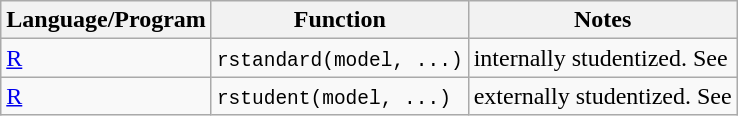<table class="wikitable sortable">
<tr>
<th>Language/Program</th>
<th>Function</th>
<th>Notes</th>
</tr>
<tr>
<td><a href='#'>R</a></td>
<td><code>rstandard(model, ...)</code></td>
<td>internally studentized. See </td>
</tr>
<tr>
<td><a href='#'>R</a></td>
<td><code>rstudent(model, ...)</code></td>
<td>externally studentized. See </td>
</tr>
</table>
